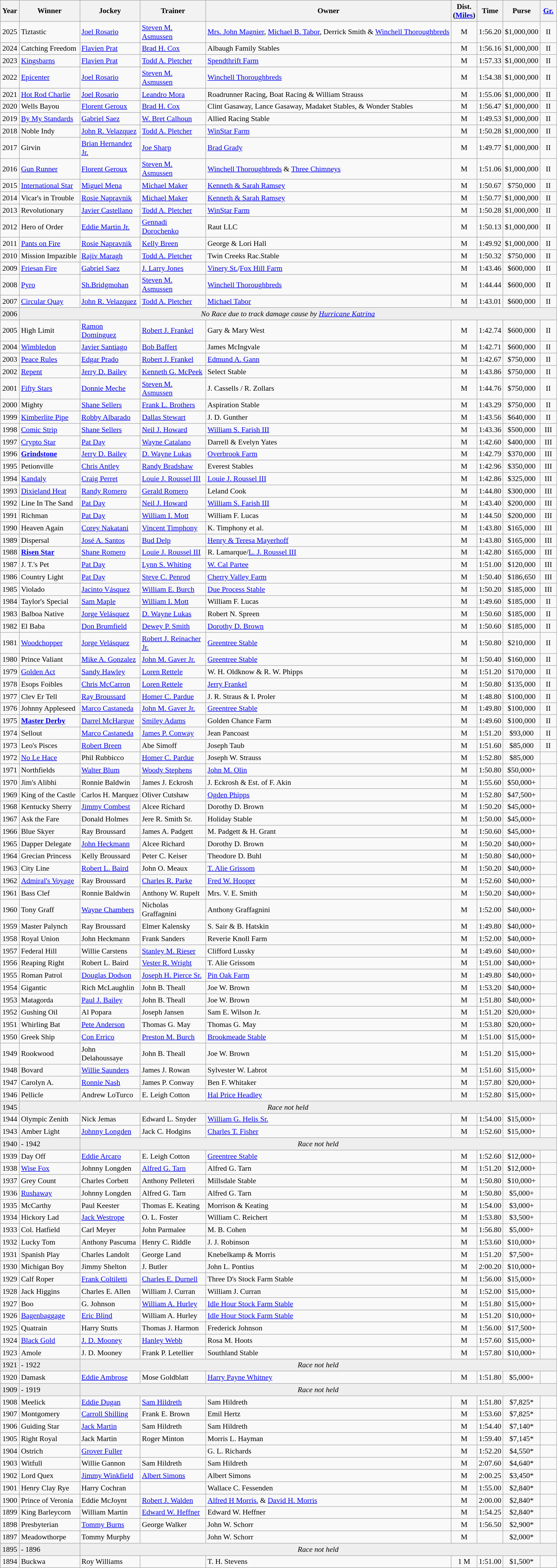<table class="wikitable sortable" style="font-size:90%">
<tr>
<th style="width:30px">Year<br></th>
<th style="width:110px">Winner<br></th>
<th style="width:110px">Jockey<br></th>
<th style="width:120px">Trainer<br></th>
<th>Owner<br></th>
<th style="width:25px">Dist.<br> <span>(<a href='#'>Miles</a>)</span></th>
<th style="width:25px">Time<br></th>
<th style="width:25px">Purse</th>
<th style="width:25px"><a href='#'>Gr.</a></th>
</tr>
<tr>
<td align=center>2025</td>
<td>Tiztastic</td>
<td><a href='#'>Joel Rosario</a></td>
<td><a href='#'>Steven M. Asmussen</a></td>
<td><a href='#'>Mrs. John Magnier</a>, <a href='#'>Michael B. Tabor</a>, Derrick Smith & <a href='#'>Winchell Thoroughbreds</a></td>
<td align=center><span> M</span></td>
<td align=center>1:56.20</td>
<td align=center>$1,000,000</td>
<td align=center>II</td>
</tr>
<tr>
<td align=center>2024</td>
<td>Catching Freedom</td>
<td><a href='#'>Flavien Prat</a></td>
<td><a href='#'>Brad H. Cox</a></td>
<td>Albaugh Family Stables</td>
<td align=center><span> M</span></td>
<td align=center>1:56.16</td>
<td align=center>$1,000,000</td>
<td align=center>II</td>
</tr>
<tr>
<td align=center>2023</td>
<td><a href='#'>Kingsbarns</a></td>
<td><a href='#'>Flavien Prat</a></td>
<td><a href='#'>Todd A. Pletcher</a></td>
<td><a href='#'>Spendthrift Farm</a></td>
<td align=center><span> M</span></td>
<td align=center>1:57.33</td>
<td align=center>$1,000,000</td>
<td align=center>II</td>
</tr>
<tr>
<td align=center>2022</td>
<td><a href='#'>Epicenter</a></td>
<td><a href='#'>Joel Rosario</a></td>
<td><a href='#'>Steven M. Asmussen</a></td>
<td><a href='#'>Winchell Thoroughbreds</a></td>
<td align=center><span> M</span></td>
<td align=center>1:54.38</td>
<td align=center>$1,000,000</td>
<td align=center>II</td>
</tr>
<tr>
<td align=center>2021</td>
<td><a href='#'>Hot Rod Charlie</a></td>
<td><a href='#'>Joel Rosario</a></td>
<td><a href='#'>Leandro Mora</a></td>
<td>Roadrunner Racing, Boat Racing & William Strauss</td>
<td align=center><span> M</span></td>
<td align=center>1:55.06</td>
<td align=center>$1,000,000</td>
<td align=center>II</td>
</tr>
<tr>
<td align=center>2020</td>
<td>Wells Bayou</td>
<td><a href='#'>Florent Geroux</a></td>
<td><a href='#'>Brad H. Cox</a></td>
<td>Clint Gasaway, Lance Gasaway, Madaket Stables, & Wonder Stables</td>
<td align=center><span> M</span></td>
<td align=center>1:56.47</td>
<td align=center>$1,000,000</td>
<td align=center>II</td>
</tr>
<tr>
<td align=center>2019</td>
<td><a href='#'>By My Standards</a></td>
<td><a href='#'>Gabriel Saez</a></td>
<td><a href='#'>W. Bret Calhoun</a></td>
<td>Allied Racing Stable</td>
<td align=center><span> M</span></td>
<td align=center>1:49.53</td>
<td align=center>$1,000,000</td>
<td align=center>II</td>
</tr>
<tr>
<td align=center>2018</td>
<td>Noble Indy</td>
<td><a href='#'>John R. Velazquez</a></td>
<td><a href='#'>Todd A. Pletcher</a></td>
<td><a href='#'>WinStar Farm</a></td>
<td align=center><span> M</span></td>
<td align=center>1:50.28</td>
<td align=center>$1,000,000</td>
<td align=center>II</td>
</tr>
<tr>
<td align=center>2017</td>
<td>Girvin</td>
<td><a href='#'>Brian Hernandez Jr.</a></td>
<td><a href='#'>Joe Sharp</a></td>
<td><a href='#'>Brad Grady</a></td>
<td align=center><span> M</span></td>
<td align=center>1:49.77</td>
<td align=center>$1,000,000</td>
<td align=center>II</td>
</tr>
<tr>
<td align=center>2016</td>
<td><a href='#'>Gun Runner</a></td>
<td><a href='#'>Florent Geroux</a></td>
<td><a href='#'>Steven M. Asmussen</a></td>
<td><a href='#'>Winchell Thoroughbreds</a> & <a href='#'>Three Chimneys</a></td>
<td align=center><span> M</span></td>
<td align=center>1:51.06</td>
<td align=center>$1,000,000</td>
<td align=center>II</td>
</tr>
<tr>
<td align=center>2015</td>
<td><a href='#'>International Star</a></td>
<td><a href='#'>Miguel Mena</a></td>
<td><a href='#'>Michael Maker</a></td>
<td><a href='#'>Kenneth & Sarah Ramsey</a></td>
<td align=center><span> M</span></td>
<td align=center>1:50.67</td>
<td align=center>$750,000</td>
<td align=center>II</td>
</tr>
<tr>
<td align=center>2014</td>
<td>Vicar's in Trouble</td>
<td><a href='#'>Rosie Napravnik</a></td>
<td><a href='#'>Michael Maker</a></td>
<td><a href='#'>Kenneth & Sarah Ramsey</a></td>
<td align=center><span> M</span></td>
<td align=center>1:50.77</td>
<td align=center>$1,000,000</td>
<td align=center>II</td>
</tr>
<tr>
<td align=center>2013</td>
<td>Revolutionary</td>
<td><a href='#'>Javier Castellano</a></td>
<td><a href='#'>Todd A. Pletcher</a></td>
<td><a href='#'>WinStar Farm</a></td>
<td align=center><span> M</span></td>
<td align=center>1:50.28</td>
<td align=center>$1,000,000</td>
<td align=center>II</td>
</tr>
<tr>
<td align=center>2012</td>
<td>Hero of Order</td>
<td><a href='#'>Eddie Martin Jr.</a></td>
<td><a href='#'>Gennadi Dorochenko</a></td>
<td>Raut LLC</td>
<td align=center><span> M</span></td>
<td align=center>1:50.13</td>
<td align=center>$1,000,000</td>
<td align=center>II</td>
</tr>
<tr>
<td align=center>2011</td>
<td><a href='#'>Pants on Fire</a></td>
<td><a href='#'>Rosie Napravnik</a></td>
<td><a href='#'>Kelly Breen</a></td>
<td>George & Lori Hall</td>
<td align=center><span> M</span></td>
<td align=center>1:49.92</td>
<td align=center>$1,000,000</td>
<td align=center>II</td>
</tr>
<tr>
<td align=center>2010</td>
<td>Mission Impazible</td>
<td><a href='#'>Rajiv Maragh</a></td>
<td><a href='#'>Todd A. Pletcher</a></td>
<td>Twin Creeks Rac.Stable</td>
<td align=center><span> M</span></td>
<td align=center>1:50.32</td>
<td align=center>$750,000</td>
<td align=center>II</td>
</tr>
<tr>
<td align=center>2009</td>
<td><a href='#'>Friesan Fire</a></td>
<td><a href='#'>Gabriel Saez</a></td>
<td><a href='#'>J. Larry Jones</a></td>
<td><a href='#'>Vinery St.</a>/<a href='#'>Fox Hill Farm</a></td>
<td align=center><span> M</span></td>
<td align=center>1:43.46</td>
<td align=center>$600,000</td>
<td align=center>II</td>
</tr>
<tr>
<td align=center>2008</td>
<td><a href='#'>Pyro</a></td>
<td><a href='#'>Sh.Bridgmohan</a></td>
<td><a href='#'>Steven M. Asmussen</a></td>
<td><a href='#'>Winchell Thoroughbreds</a></td>
<td align=center><span> M</span></td>
<td align=center>1:44.44</td>
<td align=center>$600,000</td>
<td align=center>II</td>
</tr>
<tr>
<td align=center>2007</td>
<td><a href='#'>Circular Quay</a></td>
<td><a href='#'>John R. Velazquez</a></td>
<td><a href='#'>Todd A. Pletcher</a></td>
<td><a href='#'>Michael Tabor</a></td>
<td align=center><span> M</span></td>
<td align=center>1:43.01</td>
<td align=center>$600,000</td>
<td align=center>II</td>
</tr>
<tr bgcolor="#eeeeee">
<td align=center>2006</td>
<td colspan=8 align=center><em>No Race due to track damage cause by <a href='#'>Hurricane Katrina</a></em></td>
</tr>
<tr>
<td align=center>2005</td>
<td>High Limit</td>
<td><a href='#'>Ramon Domínguez</a></td>
<td><a href='#'>Robert J. Frankel</a></td>
<td>Gary & Mary West</td>
<td align=center><span> M</span></td>
<td align=center>1:42.74</td>
<td align=center>$600,000</td>
<td align=center>II</td>
</tr>
<tr>
<td align=center>2004</td>
<td><a href='#'>Wimbledon</a></td>
<td><a href='#'>Javier Santiago</a></td>
<td><a href='#'>Bob Baffert</a></td>
<td>James McIngvale</td>
<td align=center><span> M</span></td>
<td align=center>1:42.71</td>
<td align=center>$600,000</td>
<td align=center>II</td>
</tr>
<tr>
<td align=center>2003</td>
<td><a href='#'>Peace Rules</a></td>
<td><a href='#'>Edgar Prado</a></td>
<td><a href='#'>Robert J. Frankel</a></td>
<td><a href='#'>Edmund A. Gann</a></td>
<td align=center><span> M</span></td>
<td align=center>1:42.67</td>
<td align=center>$750,000</td>
<td align=center>II</td>
</tr>
<tr>
<td align=center>2002</td>
<td><a href='#'>Repent</a></td>
<td><a href='#'>Jerry D. Bailey</a></td>
<td><a href='#'>Kenneth G. McPeek</a></td>
<td>Select Stable</td>
<td align=center><span> M</span></td>
<td align=center>1:43.86</td>
<td align=center>$750,000</td>
<td align=center>II</td>
</tr>
<tr>
<td align=center>2001</td>
<td><a href='#'>Fifty Stars</a></td>
<td><a href='#'>Donnie Meche</a></td>
<td><a href='#'>Steven M. Asmussen</a></td>
<td>J. Cassells / R. Zollars</td>
<td align=center><span> M</span></td>
<td align=center>1:44.76</td>
<td align=center>$750,000</td>
<td align=center>II</td>
</tr>
<tr>
<td align=center>2000</td>
<td>Mighty</td>
<td><a href='#'>Shane Sellers</a></td>
<td><a href='#'>Frank L. Brothers</a></td>
<td>Aspiration Stable</td>
<td align=center><span> M</span></td>
<td align=center>1:43.29</td>
<td align=center>$750,000</td>
<td align=center>II</td>
</tr>
<tr>
<td align=center>1999</td>
<td><a href='#'>Kimberlite Pipe</a></td>
<td><a href='#'>Robby Albarado</a></td>
<td><a href='#'>Dallas Stewart</a></td>
<td Prairie Star Stable>J. D. Gunther</td>
<td align=center><span> M</span></td>
<td align=center>1:43.56</td>
<td align=center>$640,000</td>
<td align=center>II</td>
</tr>
<tr>
<td align=center>1998</td>
<td><a href='#'>Comic Strip</a></td>
<td><a href='#'>Shane Sellers</a></td>
<td><a href='#'>Neil J. Howard</a></td>
<td><a href='#'>William S. Farish III</a></td>
<td align=center><span> M</span></td>
<td align=center>1:43.36</td>
<td align=center>$500,000</td>
<td align=center>III</td>
</tr>
<tr>
<td align=center>1997</td>
<td><a href='#'>Crypto Star</a></td>
<td><a href='#'>Pat Day</a></td>
<td><a href='#'>Wayne Catalano</a></td>
<td>Darrell & Evelyn Yates</td>
<td align=center><span> M</span></td>
<td align=center>1:42.60</td>
<td align=center>$400,000</td>
<td align=center>III</td>
</tr>
<tr>
<td align=center>1996</td>
<td><strong><a href='#'>Grindstone</a></strong></td>
<td><a href='#'>Jerry D. Bailey</a></td>
<td><a href='#'>D. Wayne Lukas</a></td>
<td><a href='#'>Overbrook Farm</a></td>
<td align=center><span> M</span></td>
<td align=center>1:42.79</td>
<td align=center>$370,000</td>
<td align=center>III</td>
</tr>
<tr>
<td align=center>1995</td>
<td>Petionville</td>
<td><a href='#'>Chris Antley</a></td>
<td><a href='#'>Randy Bradshaw</a></td>
<td>Everest Stables</td>
<td align=center><span> M</span></td>
<td align=center>1:42.96</td>
<td align=center>$350,000</td>
<td align=center>III</td>
</tr>
<tr>
<td align=center>1994</td>
<td><a href='#'>Kandaly</a></td>
<td><a href='#'>Craig Perret</a></td>
<td><a href='#'>Louie J. Roussel III</a></td>
<td><a href='#'>Louie J. Roussel III</a></td>
<td align=center><span> M</span></td>
<td align=center>1:42.86</td>
<td align=center>$325,000</td>
<td align=center>III</td>
</tr>
<tr>
<td align=center>1993</td>
<td><a href='#'>Dixieland Heat</a></td>
<td><a href='#'>Randy Romero</a></td>
<td><a href='#'>Gerald Romero</a></td>
<td>Leland Cook</td>
<td align=center><span> M</span></td>
<td align=center>1:44.80</td>
<td align=center>$300,000</td>
<td align=center>III</td>
</tr>
<tr>
<td align=center>1992</td>
<td>Line In The Sand</td>
<td><a href='#'>Pat Day</a></td>
<td><a href='#'>Neil J. Howard</a></td>
<td><a href='#'>William S. Farish III</a></td>
<td align=center><span> M</span></td>
<td align=center>1:43.40</td>
<td align=center>$200,000</td>
<td align=center>III</td>
</tr>
<tr>
<td align=center>1991</td>
<td>Richman</td>
<td><a href='#'>Pat Day</a></td>
<td><a href='#'>William I. Mott</a></td>
<td>William F. Lucas</td>
<td align=center><span> M</span></td>
<td align=center>1:44.50</td>
<td align=center>$200,000</td>
<td align=center>III</td>
</tr>
<tr>
<td align=center>1990</td>
<td>Heaven Again</td>
<td><a href='#'>Corey Nakatani</a></td>
<td><a href='#'>Vincent Timphony</a></td>
<td>K. Timphony et al.</td>
<td align=center><span> M</span></td>
<td align=center>1:43.80</td>
<td align=center>$165,000</td>
<td align=center>III</td>
</tr>
<tr>
<td align=center>1989</td>
<td>Dispersal</td>
<td><a href='#'>José A. Santos</a></td>
<td><a href='#'>Bud Delp</a></td>
<td><a href='#'>Henry & Teresa Mayerhoff</a></td>
<td align=center><span> M</span></td>
<td align=center>1:43.80</td>
<td align=center>$165,000</td>
<td align=center>III</td>
</tr>
<tr>
<td align=center>1988</td>
<td><strong><a href='#'>Risen Star</a></strong></td>
<td><a href='#'>Shane Romero</a></td>
<td><a href='#'>Louie J. Roussel III</a></td>
<td>R. Lamarque/<a href='#'>L. J. Roussel III</a></td>
<td align=center><span> M</span></td>
<td align=center>1:42.80</td>
<td align=center>$165,000</td>
<td align=center>III</td>
</tr>
<tr>
<td align=center>1987</td>
<td>J. T.'s Pet</td>
<td><a href='#'>Pat Day</a></td>
<td><a href='#'>Lynn S. Whiting</a></td>
<td><a href='#'>W. Cal Partee</a></td>
<td align=center><span> M</span></td>
<td align=center>1:51.00</td>
<td align=center>$120,000</td>
<td align=center>III</td>
</tr>
<tr>
<td align=center>1986</td>
<td>Country Light</td>
<td><a href='#'>Pat Day</a></td>
<td><a href='#'>Steve C. Penrod</a></td>
<td><a href='#'>Cherry Valley Farm</a></td>
<td align=center><span> M</span></td>
<td align=center>1:50.40</td>
<td align=center>$186,650</td>
<td align=center>III</td>
</tr>
<tr>
<td align=center>1985</td>
<td>Violado</td>
<td><a href='#'>Jacinto Vásquez</a></td>
<td><a href='#'>William E. Burch</a></td>
<td><a href='#'>Due Process Stable</a></td>
<td align=center><span> M</span></td>
<td align=center>1:50.20</td>
<td align=center>$185,000</td>
<td align=center>III</td>
</tr>
<tr>
<td align=center>1984</td>
<td>Taylor's Special</td>
<td><a href='#'>Sam Maple</a></td>
<td><a href='#'>William I. Mott</a></td>
<td>William F. Lucas</td>
<td align=center><span> M</span></td>
<td align=center>1:49.60</td>
<td align=center>$185,000</td>
<td align=center>II</td>
</tr>
<tr>
<td align=center>1983</td>
<td>Balboa Native</td>
<td><a href='#'>Jorge Velásquez</a></td>
<td><a href='#'>D. Wayne Lukas</a></td>
<td>Robert N. Spreen</td>
<td align=center><span> M</span></td>
<td align=center>1:50.60</td>
<td align=center>$185,000</td>
<td align=center>II</td>
</tr>
<tr>
<td align=center>1982</td>
<td>El Baba</td>
<td><a href='#'>Don Brumfield</a></td>
<td><a href='#'>Dewey P. Smith</a></td>
<td><a href='#'>Dorothy D. Brown</a></td>
<td align=center><span> M</span></td>
<td align=center>1:50.60</td>
<td align=center>$185,000</td>
<td align=center>II</td>
</tr>
<tr>
<td align=center>1981</td>
<td><a href='#'>Woodchopper</a></td>
<td><a href='#'>Jorge Velásquez</a></td>
<td><a href='#'>Robert J. Reinacher Jr.</a></td>
<td><a href='#'>Greentree Stable</a></td>
<td align=center><span> M</span></td>
<td align=center>1:50.80</td>
<td align=center>$210,000</td>
<td align=center>II</td>
</tr>
<tr>
<td align=center>1980</td>
<td>Prince Valiant</td>
<td><a href='#'>Mike A. Gonzalez</a></td>
<td><a href='#'>John M. Gaver Jr.</a></td>
<td><a href='#'>Greentree Stable</a></td>
<td align=center><span> M</span></td>
<td align=center>1:50.40</td>
<td align=center>$160,000</td>
<td align=center>II</td>
</tr>
<tr>
<td align=center>1979</td>
<td><a href='#'>Golden Act</a></td>
<td><a href='#'>Sandy Hawley</a></td>
<td><a href='#'>Loren Rettele</a></td>
<td>W. H. Oldknow & R. W. Phipps</td>
<td align=center><span> M</span></td>
<td align=center>1:51.20</td>
<td align=center>$170,000</td>
<td align=center>II</td>
</tr>
<tr>
<td align=center>1978</td>
<td>Esops Foibles</td>
<td><a href='#'>Chris McCarron</a></td>
<td><a href='#'>Loren Rettele</a></td>
<td><a href='#'>Jerry Frankel</a></td>
<td align=center><span> M</span></td>
<td align=center>1:50.80</td>
<td align=center>$135,000</td>
<td align=center>II</td>
</tr>
<tr>
<td align=center>1977</td>
<td>Clev Er Tell</td>
<td><a href='#'>Ray Broussard</a></td>
<td><a href='#'>Homer C. Pardue</a></td>
<td>J. R. Straus & I. Proler</td>
<td align=center><span> M</span></td>
<td align=center>1:48.80</td>
<td align=center>$100,000</td>
<td align=center>II</td>
</tr>
<tr>
<td align=center>1976</td>
<td>Johnny Appleseed</td>
<td><a href='#'>Marco Castaneda</a></td>
<td><a href='#'>John M. Gaver Jr.</a></td>
<td><a href='#'>Greentree Stable</a></td>
<td align=center><span> M</span></td>
<td align=center>1:49.80</td>
<td align=center>$100,000</td>
<td align=center>II</td>
</tr>
<tr>
<td align=center>1975</td>
<td><strong><a href='#'>Master Derby</a></strong></td>
<td><a href='#'>Darrel McHargue</a></td>
<td><a href='#'>Smiley Adams</a></td>
<td>Golden Chance Farm</td>
<td align=center><span> M</span></td>
<td align=center>1:49.60</td>
<td align=center>$100,000</td>
<td align=center>II</td>
</tr>
<tr>
<td align=center>1974</td>
<td>Sellout</td>
<td><a href='#'>Marco Castaneda</a></td>
<td><a href='#'>James P. Conway</a></td>
<td>Jean Pancoast</td>
<td align=center><span> M</span></td>
<td align=center>1:51.20</td>
<td align=center>$93,000</td>
<td align=center>II</td>
</tr>
<tr>
<td align=center>1973</td>
<td>Leo's Pisces</td>
<td><a href='#'>Robert Breen</a></td>
<td>Abe Simoff</td>
<td>Joseph Taub</td>
<td align=center><span> M</span></td>
<td align=center>1:51.60</td>
<td align=center>$85,000</td>
<td align=center>II</td>
</tr>
<tr>
<td align=center>1972</td>
<td><a href='#'>No Le Hace</a></td>
<td>Phil Rubbicco</td>
<td><a href='#'>Homer C. Pardue</a></td>
<td>Joseph W. Strauss</td>
<td align=center><span> M</span></td>
<td align=center>1:52.80</td>
<td align=center>$85,000</td>
<td align=center></td>
</tr>
<tr>
<td align=center>1971</td>
<td>Northfields</td>
<td><a href='#'>Walter Blum</a></td>
<td><a href='#'>Woody Stephens</a></td>
<td><a href='#'>John M. Olin</a></td>
<td align=center><span> M</span></td>
<td align=center>1:50.80</td>
<td align=center>$50,000+</td>
<td align=center></td>
</tr>
<tr>
<td align=center>1970</td>
<td>Jim's Alibhi</td>
<td>Ronnie Baldwin</td>
<td>James J. Eckrosh</td>
<td>J. Eckrosh &  Est. of F. Akin</td>
<td align=center><span> M</span></td>
<td align=center>1:55.60</td>
<td align=center>$50,000+</td>
<td align=center></td>
</tr>
<tr>
<td align=center>1969</td>
<td>King of the Castle</td>
<td>Carlos H. Marquez</td>
<td>Oliver Cutshaw</td>
<td><a href='#'>Ogden Phipps</a></td>
<td align=center><span> M</span></td>
<td align=center>1:52.80</td>
<td align=center>$47,500+</td>
<td align=center></td>
</tr>
<tr>
<td align=center>1968</td>
<td>Kentucky Sherry</td>
<td><a href='#'>Jimmy Combest</a></td>
<td>Alcee Richard</td>
<td>Dorothy D. Brown</td>
<td align=center><span> M</span></td>
<td align=center>1:50.20</td>
<td align=center>$45,000+</td>
<td align=center></td>
</tr>
<tr>
<td align=center>1967</td>
<td>Ask the Fare</td>
<td>Donald Holmes</td>
<td>Jere R. Smith Sr.</td>
<td>Holiday Stable</td>
<td align=center><span> M</span></td>
<td align=center>1:50.00</td>
<td align=center>$45,000+</td>
<td align=center></td>
</tr>
<tr>
<td align=center>1966</td>
<td>Blue Skyer</td>
<td>Ray Broussard</td>
<td>James A. Padgett</td>
<td>M. Padgett & H. Grant</td>
<td align=center><span> M</span></td>
<td align=center>1:50.60</td>
<td align=center>$45,000+</td>
<td align=center></td>
</tr>
<tr>
<td align=center>1965</td>
<td>Dapper Delegate</td>
<td><a href='#'>John Heckmann</a></td>
<td>Alcee Richard</td>
<td>Dorothy D. Brown</td>
<td align=center><span> M</span></td>
<td align=center>1:50.20</td>
<td align=center>$40,000+</td>
<td align=center></td>
</tr>
<tr>
<td align=center>1964</td>
<td>Grecian Princess</td>
<td>Kelly Broussard</td>
<td>Peter C. Keiser</td>
<td>Theodore D. Buhl</td>
<td align=center><span> M</span></td>
<td align=center>1:50.80</td>
<td align=center>$40,000+</td>
<td align=center></td>
</tr>
<tr>
<td align=center>1963</td>
<td>City Line</td>
<td><a href='#'>Robert L. Baird</a></td>
<td>John O. Meaux</td>
<td><a href='#'>T. Alie Grissom</a></td>
<td align=center><span> M</span></td>
<td align=center>1:50.20</td>
<td align=center>$40,000+</td>
<td align=center></td>
</tr>
<tr>
<td align=center>1962</td>
<td><a href='#'>Admiral's Voyage</a></td>
<td>Ray Broussard</td>
<td><a href='#'>Charles R. Parke</a></td>
<td><a href='#'>Fred W. Hooper</a></td>
<td align=center><span> M</span></td>
<td align=center>1:52.60</td>
<td align=center>$40,000+</td>
<td align=center></td>
</tr>
<tr>
<td align=center>1961</td>
<td>Bass Clef</td>
<td>Ronnie Baldwin</td>
<td>Anthony W. Rupelt</td>
<td>Mrs. V. E. Smith</td>
<td align=center><span> M</span></td>
<td align=center>1:50.20</td>
<td align=center>$40,000+</td>
<td align=center></td>
</tr>
<tr>
<td align=center>1960</td>
<td>Tony Graff</td>
<td><a href='#'>Wayne Chambers</a></td>
<td>Nicholas Graffagnini</td>
<td>Anthony Graffagnini</td>
<td align=center><span> M</span></td>
<td align=center>1:52.00</td>
<td align=center>$40,000+</td>
<td align=center></td>
</tr>
<tr>
<td align=center>1959</td>
<td>Master Palynch</td>
<td>Ray Broussard</td>
<td>Elmer Kalensky</td>
<td>S. Sair & B. Hatskin</td>
<td align=center><span> M</span></td>
<td align=center>1:49.80</td>
<td align=center>$40,000+</td>
<td align=center></td>
</tr>
<tr>
<td align=center>1958</td>
<td>Royal Union</td>
<td>John Heckmann</td>
<td>Frank Sanders</td>
<td>Reverie Knoll Farm</td>
<td align=center><span> M</span></td>
<td align=center>1:52.00</td>
<td align=center>$40,000+</td>
<td align=center></td>
</tr>
<tr>
<td align=center>1957</td>
<td>Federal Hill</td>
<td>Willie Carstens</td>
<td><a href='#'>Stanley M. Rieser</a></td>
<td>Clifford Lussky</td>
<td align=center><span> M</span></td>
<td align=center>1:49.60</td>
<td align=center>$40,000+</td>
<td align=center></td>
</tr>
<tr>
<td align=center>1956</td>
<td>Reaping Right</td>
<td>Robert L. Baird</td>
<td><a href='#'>Vester R. Wright</a></td>
<td>T. Alie Grissom</td>
<td align=center><span> M</span></td>
<td align=center>1:51.00</td>
<td align=center>$40,000+</td>
<td align=center></td>
</tr>
<tr>
<td align=center>1955</td>
<td>Roman Patrol</td>
<td><a href='#'>Douglas Dodson</a></td>
<td><a href='#'>Joseph H. Pierce Sr.</a></td>
<td><a href='#'>Pin Oak Farm</a></td>
<td align=center><span> M</span></td>
<td align=center>1:49.80</td>
<td align=center>$40,000+</td>
<td align=center></td>
</tr>
<tr>
<td align=center>1954</td>
<td>Gigantic</td>
<td>Rich McLaughlin</td>
<td>John B. Theall</td>
<td>Joe W. Brown</td>
<td align=center><span> M</span></td>
<td align=center>1:53.20</td>
<td align=center>$40,000+</td>
<td align=center></td>
</tr>
<tr>
<td align=center>1953</td>
<td>Matagorda</td>
<td><a href='#'>Paul J. Bailey</a></td>
<td>John B. Theall</td>
<td>Joe W. Brown</td>
<td align=center><span> M</span></td>
<td align=center>1:51.80</td>
<td align=center>$40,000+</td>
<td align=center></td>
</tr>
<tr>
<td align=center>1952</td>
<td>Gushing Oil</td>
<td>Al Popara</td>
<td>Joseph Jansen</td>
<td>Sam E. Wilson Jr.</td>
<td align=center><span> M</span></td>
<td align=center>1:51.20</td>
<td align=center>$20,000+</td>
<td align=center></td>
</tr>
<tr>
<td align=center>1951</td>
<td>Whirling Bat</td>
<td><a href='#'>Pete Anderson</a></td>
<td>Thomas G. May</td>
<td>Thomas G. May</td>
<td align=center><span> M</span></td>
<td align=center>1:53.80</td>
<td align=center>$20,000+</td>
<td align=center></td>
</tr>
<tr>
<td align=center>1950</td>
<td>Greek Ship</td>
<td><a href='#'>Con Errico</a></td>
<td><a href='#'>Preston M. Burch</a></td>
<td><a href='#'>Brookmeade Stable</a></td>
<td align=center><span> M</span></td>
<td align=center>1:51.00</td>
<td align=center>$15,000+</td>
<td align=center></td>
</tr>
<tr>
<td align=center>1949</td>
<td>Rookwood</td>
<td>John Delahoussaye</td>
<td>John B. Theall</td>
<td>Joe W. Brown</td>
<td align=center><span> M</span></td>
<td align=center>1:51.20</td>
<td align=center>$15,000+</td>
<td align=center></td>
</tr>
<tr>
<td align=center>1948</td>
<td>Bovard</td>
<td><a href='#'>Willie Saunders</a></td>
<td>James J. Rowan</td>
<td>Sylvester W. Labrot</td>
<td align=center><span> M</span></td>
<td align=center>1:51.60</td>
<td align=center>$15,000+</td>
<td align=center></td>
</tr>
<tr>
<td align=center>1947</td>
<td>Carolyn A.</td>
<td><a href='#'>Ronnie Nash</a></td>
<td>James P. Conway</td>
<td>Ben F. Whitaker</td>
<td align=center><span> M</span></td>
<td align=center>1:57.80</td>
<td align=center>$20,000+</td>
<td align=center></td>
</tr>
<tr>
<td align=center>1946</td>
<td>Pellicle</td>
<td>Andrew LoTurco</td>
<td>E. Leigh Cotton</td>
<td><a href='#'>Hal Price Headley</a></td>
<td align=center><span> M</span></td>
<td align=center>1:52.80</td>
<td align=center>$15,000+</td>
<td align=center></td>
</tr>
<tr bgcolor="#eeeeee">
<td align=center>1945</td>
<td colspan="8" align="center"><em>Race not held</em></td>
</tr>
<tr>
<td align=center>1944</td>
<td>Olympic Zenith</td>
<td>Nick Jemas</td>
<td>Edward L. Snyder</td>
<td><a href='#'>William G. Helis Sr.</a></td>
<td align=center><span> M</span></td>
<td align=center>1:54.00</td>
<td align=center>$15,000+</td>
<td align=center></td>
</tr>
<tr>
<td align=center>1943</td>
<td>Amber Light</td>
<td><a href='#'>Johnny Longden</a></td>
<td>Jack C. Hodgins</td>
<td><a href='#'>Charles T. Fisher</a></td>
<td align=center><span> M</span></td>
<td align=center>1:52.60</td>
<td align=center>$15,000+</td>
<td align=center></td>
</tr>
<tr bgcolor="#eeeeee">
<td align=center>1940</td>
<td align=left>- 1942</td>
<td colspan="8" align="center"><em>Race not held</em></td>
</tr>
<tr>
<td align=center>1939</td>
<td>Day Off</td>
<td><a href='#'>Eddie Arcaro</a></td>
<td>E. Leigh Cotton</td>
<td><a href='#'>Greentree Stable</a></td>
<td align=center><span> M</span></td>
<td align=center>1:52.60</td>
<td align=center>$12,000+</td>
<td align=center></td>
</tr>
<tr>
<td align=center>1938</td>
<td><a href='#'>Wise Fox</a></td>
<td>Johnny Longden</td>
<td><a href='#'>Alfred G. Tarn</a></td>
<td>Alfred G. Tarn</td>
<td align=center><span> M</span></td>
<td align=center>1:51.20</td>
<td align=center>$12,000+</td>
<td align=center></td>
</tr>
<tr>
<td align=center>1937</td>
<td>Grey Count</td>
<td>Charles Corbett</td>
<td>Anthony Pelleteri</td>
<td>Millsdale Stable</td>
<td align=center><span> M</span></td>
<td align=center>1:50.80</td>
<td align=center>$10,000+</td>
<td align=center></td>
</tr>
<tr>
<td align=center>1936</td>
<td><a href='#'>Rushaway</a></td>
<td>Johnny Longden</td>
<td>Alfred G. Tarn</td>
<td>Alfred G. Tarn</td>
<td align=center><span> M</span></td>
<td align=center>1:50.80</td>
<td align=center>$5,000+</td>
<td align=center></td>
</tr>
<tr>
<td align=center>1935</td>
<td>McCarthy</td>
<td>Paul Keester</td>
<td>Thomas E. Keating</td>
<td>Morrison & Keating</td>
<td align=center><span> M</span></td>
<td align=center>1:54.00</td>
<td align=center>$3,000+</td>
<td align=center></td>
</tr>
<tr>
<td align=center>1934</td>
<td>Hickory Lad</td>
<td><a href='#'>Jack Westrope</a></td>
<td>O. L. Foster</td>
<td>William C. Reichert</td>
<td align=center><span> M</span></td>
<td align=center>1:53.80</td>
<td align=center>$3,500+</td>
<td align=center></td>
</tr>
<tr>
<td align=center>1933</td>
<td>Col. Hatfield</td>
<td>Carl Meyer</td>
<td>John Parmalee</td>
<td>M. B. Cohen</td>
<td align=center><span> M</span></td>
<td align=center>1:56.80</td>
<td align=center>$5,000+</td>
<td align=center></td>
</tr>
<tr>
<td align=center>1932</td>
<td>Lucky Tom</td>
<td>Anthony Pascuma</td>
<td>Henry C. Riddle</td>
<td>J. J. Robinson</td>
<td align=center><span> M</span></td>
<td align=center>1:53.60</td>
<td align=center>$10,000+</td>
<td align=center></td>
</tr>
<tr>
<td align=center>1931</td>
<td>Spanish Play</td>
<td>Charles Landolt</td>
<td>George Land</td>
<td>Knebelkamp & Morris</td>
<td align=center><span> M</span></td>
<td align=center>1:51.20</td>
<td align=center>$7,500+</td>
<td align=center></td>
</tr>
<tr>
<td align=center>1930</td>
<td>Michigan Boy</td>
<td>Jimmy Shelton</td>
<td>J. Butler</td>
<td>John L. Pontius</td>
<td align=center><span> M</span></td>
<td align=center>2:00.20</td>
<td align=center>$10,000+</td>
<td align=center></td>
</tr>
<tr>
<td align=center>1929</td>
<td>Calf Roper</td>
<td><a href='#'>Frank Coltiletti</a></td>
<td><a href='#'>Charles E. Durnell</a></td>
<td>Three D's Stock Farm Stable</td>
<td align=center><span> M</span></td>
<td align=center>1:56.00</td>
<td align=center>$15,000+</td>
<td align=center></td>
</tr>
<tr>
<td align=center>1928</td>
<td>Jack Higgins</td>
<td>Charles E. Allen</td>
<td>William J. Curran</td>
<td>William J. Curran</td>
<td align=center><span> M</span></td>
<td align=center>1:52.00</td>
<td align=center>$15,000+</td>
<td align=center></td>
</tr>
<tr>
<td align=center>1927</td>
<td>Boo</td>
<td>G. Johnson</td>
<td><a href='#'>William A. Hurley</a></td>
<td><a href='#'>Idle Hour Stock Farm Stable</a></td>
<td align=center><span> M</span></td>
<td align=center>1:51.80</td>
<td align=center>$15,000+</td>
<td align=center></td>
</tr>
<tr>
<td align=center>1926</td>
<td><a href='#'>Bagenbaggage</a></td>
<td><a href='#'>Eric Blind</a></td>
<td>William A. Hurley</td>
<td><a href='#'>Idle Hour Stock Farm Stable</a></td>
<td align=center><span> M</span></td>
<td align=center>1:51.20</td>
<td align=center>$10,000+</td>
<td align=center></td>
</tr>
<tr>
<td align=center>1925</td>
<td>Quatrain</td>
<td>Harry Stutts</td>
<td>Thomas J. Harmon</td>
<td>Frederick Johnson</td>
<td align=center><span> M</span></td>
<td align=center>1:56.00</td>
<td align=center>$17,500+</td>
<td align=center></td>
</tr>
<tr>
<td align=center>1924</td>
<td><a href='#'>Black Gold</a></td>
<td><a href='#'>J. D. Mooney</a></td>
<td><a href='#'>Hanley Webb</a></td>
<td>Rosa M. Hoots</td>
<td align=center><span> M</span></td>
<td align=center>1:57.60</td>
<td align=center>$15,000+</td>
<td align=center></td>
</tr>
<tr>
<td align=center>1923</td>
<td>Amole</td>
<td>J. D. Mooney</td>
<td>Frank P. Letellier</td>
<td>Southland Stable</td>
<td align=center><span> M</span></td>
<td align=center>1:57.80</td>
<td align=center>$10,000+</td>
<td align=center></td>
</tr>
<tr bgcolor="#eeeeee">
<td align=center>1921</td>
<td align=left>- 1922</td>
<td colspan="8" align="center"><em>Race not held</em></td>
</tr>
<tr>
<td align=center>1920</td>
<td>Damask</td>
<td><a href='#'>Eddie Ambrose</a></td>
<td>Mose Goldblatt</td>
<td><a href='#'>Harry Payne Whitney</a></td>
<td align=center><span> M</span></td>
<td align=center>1:51.80</td>
<td align=center>$5,000+</td>
<td align=center></td>
</tr>
<tr bgcolor="#eeeeee">
<td align=center>1909</td>
<td align=left>- 1919</td>
<td colspan="8" align="center"><em>Race not held</em></td>
</tr>
<tr>
<td align=center>1908</td>
<td>Meelick</td>
<td><a href='#'>Eddie Dugan</a></td>
<td><a href='#'>Sam Hildreth</a></td>
<td>Sam Hildreth</td>
<td align=center><span> M</span></td>
<td align=center>1:51.80</td>
<td align=center>$7,825*</td>
<td align=center></td>
</tr>
<tr>
<td align=center>1907</td>
<td>Montgomery</td>
<td><a href='#'>Carroll Shilling</a></td>
<td>Frank E. Brown</td>
<td>Emil Hertz</td>
<td align=center><span> M</span></td>
<td align=center>1:53.60</td>
<td align=center>$7,825*</td>
<td align=center></td>
</tr>
<tr>
<td align=center>1906</td>
<td>Guiding Star</td>
<td><a href='#'>Jack Martin</a></td>
<td>Sam Hildreth</td>
<td>Sam Hildreth</td>
<td align=center><span> M</span></td>
<td align=center>1:54.40</td>
<td align=center>$7,140*</td>
<td align=center></td>
</tr>
<tr>
<td align=center>1905</td>
<td>Right Royal</td>
<td>Jack Martin</td>
<td>Roger Minton</td>
<td>Morris L. Hayman</td>
<td align=center><span> M</span></td>
<td align=center>1:59.40</td>
<td align=center>$7,145*</td>
<td align=center></td>
</tr>
<tr>
<td align=center>1904</td>
<td>Ostrich</td>
<td><a href='#'>Grover Fuller</a></td>
<td></td>
<td>G. L. Richards</td>
<td align=center><span> M</span></td>
<td align=center>1:52.20</td>
<td align=center>$4,550*</td>
<td align=center></td>
</tr>
<tr>
<td align=center>1903</td>
<td>Witfull</td>
<td>Willie Gannon</td>
<td>Sam Hildreth</td>
<td>Sam Hildreth</td>
<td align=center><span> M</span></td>
<td align=center>2:07.60</td>
<td align=center>$4,640*</td>
<td align=center></td>
</tr>
<tr>
<td align=center>1902</td>
<td>Lord Quex</td>
<td><a href='#'>Jimmy Winkfield</a></td>
<td><a href='#'>Albert Simons</a></td>
<td>Albert Simons</td>
<td align=center><span> M</span></td>
<td align=center>2:00.25</td>
<td align=center>$3,450*</td>
<td align=center></td>
</tr>
<tr>
<td align=center>1901</td>
<td>Henry Clay Rye</td>
<td>Harry Cochran</td>
<td></td>
<td>Wallace C. Fessenden</td>
<td align=center><span> M</span></td>
<td align=center>1:55.00</td>
<td align=center>$2,840*</td>
<td align=center></td>
</tr>
<tr>
<td align=center>1900</td>
<td>Prince of Veronia</td>
<td>Eddie McJoynt</td>
<td><a href='#'>Robert J. Walden</a></td>
<td><a href='#'>Alfred H Morris.</a> & <a href='#'>David H. Morris</a></td>
<td align=center><span> M</span></td>
<td align=center>2:00.00</td>
<td align=center>$2,840*</td>
<td align=center></td>
</tr>
<tr>
<td align=center>1899</td>
<td>King Barleycorn</td>
<td>William Martin</td>
<td><a href='#'>Edward W. Heffner</a></td>
<td>Edward W. Heffner</td>
<td align=center><span> M</span></td>
<td align=center>1:54.25</td>
<td align=center>$2,840*</td>
<td align=center></td>
</tr>
<tr>
<td align=center>1898</td>
<td>Presbyterian</td>
<td><a href='#'>Tommy Burns</a></td>
<td>George Walker</td>
<td>John W. Schorr</td>
<td align=center><span> M</span></td>
<td align=center>1:56.50</td>
<td align=center>$2,900*</td>
<td align=center></td>
</tr>
<tr>
<td align=center>1897</td>
<td>Meadowthorpe</td>
<td>Tommy Murphy</td>
<td></td>
<td>John W. Schorr</td>
<td align=center><span> M</span></td>
<td align=center></td>
<td align=center>$2,000*</td>
</tr>
<tr bgcolor="#eeeeee">
<td align=center>1895</td>
<td align=left>- 1896</td>
<td colspan="8" align="center"><em>Race not held</em></td>
</tr>
<tr>
<td align=center>1894</td>
<td>Buckwa</td>
<td>Roy Williams</td>
<td></td>
<td>T. H. Stevens</td>
<td align=center><span> 1 M</span></td>
<td align=center>1:51.00</td>
<td align=center>$1,500*</td>
<td align=center></td>
</tr>
</table>
